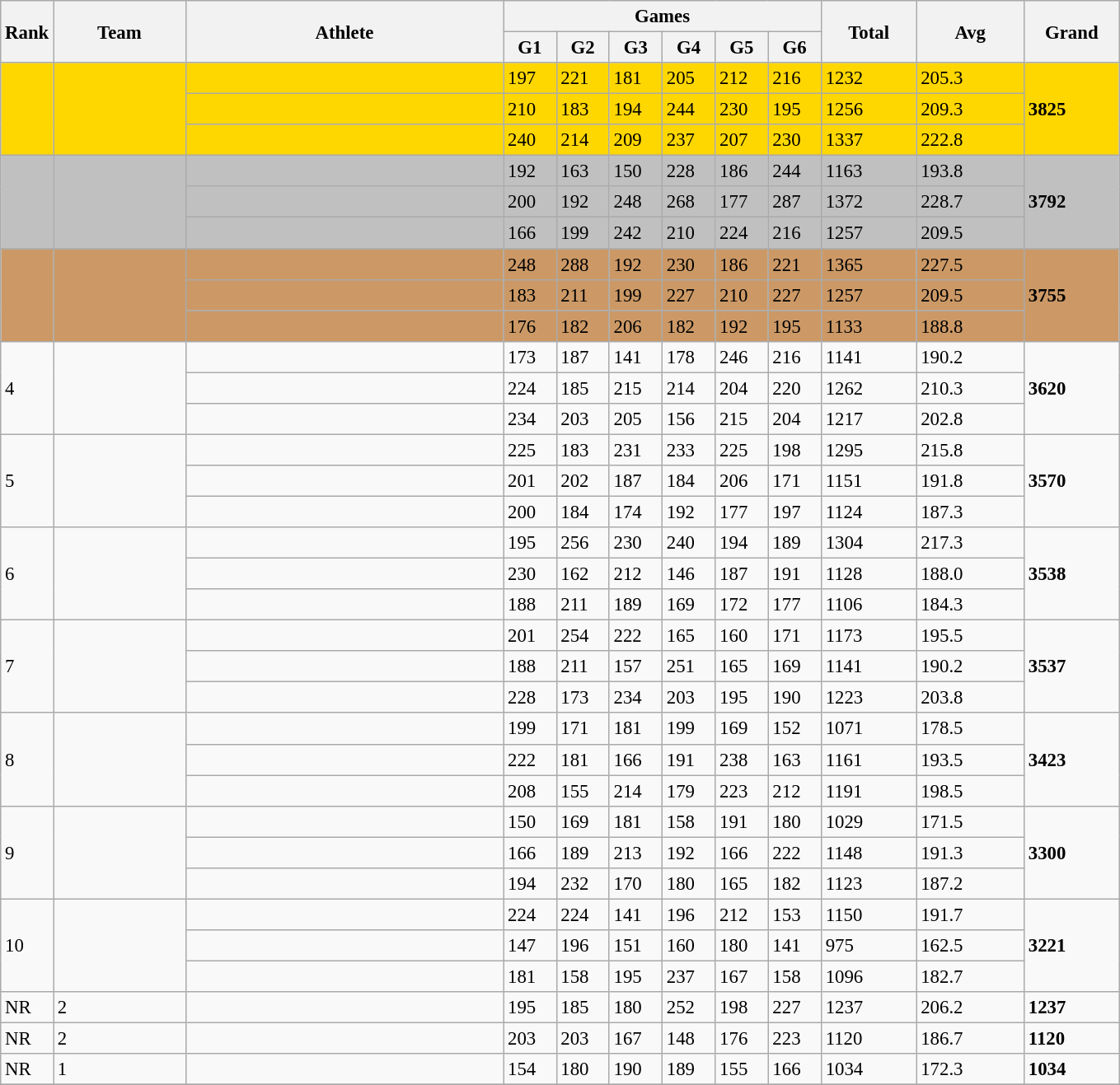<table class="wikitable" style="font-size:95%" style="width:35em;" style="text-align:center">
<tr>
<th rowspan=2>Rank</th>
<th rowspan=2 width=100>Team</th>
<th rowspan=2 width=250>Athlete</th>
<th colspan=6 width=250>Games</th>
<th rowspan=2 width=70>Total</th>
<th rowspan=2 width=80>Avg</th>
<th rowspan=2 width=70>Grand</th>
</tr>
<tr>
<th>G1</th>
<th>G2</th>
<th>G3</th>
<th>G4</th>
<th>G5</th>
<th>G6</th>
</tr>
<tr bgcolor=gold>
<td rowspan=3></td>
<td rowspan=3 align=left></td>
<td align=left></td>
<td>197</td>
<td>221</td>
<td>181</td>
<td>205</td>
<td>212</td>
<td>216</td>
<td>1232</td>
<td>205.3</td>
<td rowspan=3><strong>3825</strong></td>
</tr>
<tr bgcolor=gold>
<td align=left></td>
<td>210</td>
<td>183</td>
<td>194</td>
<td>244</td>
<td>230</td>
<td>195</td>
<td>1256</td>
<td>209.3</td>
</tr>
<tr bgcolor=gold>
<td align=left></td>
<td>240</td>
<td>214</td>
<td>209</td>
<td>237</td>
<td>207</td>
<td>230</td>
<td>1337</td>
<td>222.8</td>
</tr>
<tr bgcolor=silver>
<td rowspan=3></td>
<td rowspan=3 align=left></td>
<td align=left></td>
<td>192</td>
<td>163</td>
<td>150</td>
<td>228</td>
<td>186</td>
<td>244</td>
<td>1163</td>
<td>193.8</td>
<td rowspan=3><strong>3792</strong></td>
</tr>
<tr bgcolor=silver>
<td align=left></td>
<td>200</td>
<td>192</td>
<td>248</td>
<td>268</td>
<td>177</td>
<td>287</td>
<td>1372</td>
<td>228.7</td>
</tr>
<tr bgcolor=silver>
<td align=left></td>
<td>166</td>
<td>199</td>
<td>242</td>
<td>210</td>
<td>224</td>
<td>216</td>
<td>1257</td>
<td>209.5</td>
</tr>
<tr>
</tr>
<tr bgcolor=cc9966>
<td rowspan=3></td>
<td rowspan=3 align=left></td>
<td align=left></td>
<td>248</td>
<td>288</td>
<td>192</td>
<td>230</td>
<td>186</td>
<td>221</td>
<td>1365</td>
<td>227.5</td>
<td rowspan=3><strong>3755</strong></td>
</tr>
<tr bgcolor=cc9966>
<td align=left></td>
<td>183</td>
<td>211</td>
<td>199</td>
<td>227</td>
<td>210</td>
<td>227</td>
<td>1257</td>
<td>209.5</td>
</tr>
<tr bgcolor=cc9966>
<td align=left></td>
<td>176</td>
<td>182</td>
<td>206</td>
<td>182</td>
<td>192</td>
<td>195</td>
<td>1133</td>
<td>188.8</td>
</tr>
<tr>
<td rowspan=3>4</td>
<td rowspan=3 align=left></td>
<td align=left></td>
<td>173</td>
<td>187</td>
<td>141</td>
<td>178</td>
<td>246</td>
<td>216</td>
<td>1141</td>
<td>190.2</td>
<td rowspan=3><strong>3620</strong></td>
</tr>
<tr>
<td align=left></td>
<td>224</td>
<td>185</td>
<td>215</td>
<td>214</td>
<td>204</td>
<td>220</td>
<td>1262</td>
<td>210.3</td>
</tr>
<tr>
<td align=left></td>
<td>234</td>
<td>203</td>
<td>205</td>
<td>156</td>
<td>215</td>
<td>204</td>
<td>1217</td>
<td>202.8</td>
</tr>
<tr>
<td rowspan=3>5</td>
<td rowspan=3 align=left></td>
<td align=left></td>
<td>225</td>
<td>183</td>
<td>231</td>
<td>233</td>
<td>225</td>
<td>198</td>
<td>1295</td>
<td>215.8</td>
<td rowspan=3><strong>3570</strong></td>
</tr>
<tr>
<td align=left></td>
<td>201</td>
<td>202</td>
<td>187</td>
<td>184</td>
<td>206</td>
<td>171</td>
<td>1151</td>
<td>191.8</td>
</tr>
<tr>
<td align=left></td>
<td>200</td>
<td>184</td>
<td>174</td>
<td>192</td>
<td>177</td>
<td>197</td>
<td>1124</td>
<td>187.3</td>
</tr>
<tr>
<td rowspan=3>6</td>
<td rowspan=3 align=left></td>
<td align=left></td>
<td>195</td>
<td>256</td>
<td>230</td>
<td>240</td>
<td>194</td>
<td>189</td>
<td>1304</td>
<td>217.3</td>
<td rowspan=3><strong>3538</strong></td>
</tr>
<tr>
<td align=left></td>
<td>230</td>
<td>162</td>
<td>212</td>
<td>146</td>
<td>187</td>
<td>191</td>
<td>1128</td>
<td>188.0</td>
</tr>
<tr>
<td align=left></td>
<td>188</td>
<td>211</td>
<td>189</td>
<td>169</td>
<td>172</td>
<td>177</td>
<td>1106</td>
<td>184.3</td>
</tr>
<tr>
<td rowspan=3>7</td>
<td rowspan=3 align=left></td>
<td align=left></td>
<td>201</td>
<td>254</td>
<td>222</td>
<td>165</td>
<td>160</td>
<td>171</td>
<td>1173</td>
<td>195.5</td>
<td rowspan=3><strong>3537</strong></td>
</tr>
<tr>
<td align=left></td>
<td>188</td>
<td>211</td>
<td>157</td>
<td>251</td>
<td>165</td>
<td>169</td>
<td>1141</td>
<td>190.2</td>
</tr>
<tr>
<td align=left></td>
<td>228</td>
<td>173</td>
<td>234</td>
<td>203</td>
<td>195</td>
<td>190</td>
<td>1223</td>
<td>203.8</td>
</tr>
<tr>
<td rowspan=3>8</td>
<td rowspan=3 align=left></td>
<td align=left></td>
<td>199</td>
<td>171</td>
<td>181</td>
<td>199</td>
<td>169</td>
<td>152</td>
<td>1071</td>
<td>178.5</td>
<td rowspan=3><strong>3423</strong></td>
</tr>
<tr>
<td align=left></td>
<td>222</td>
<td>181</td>
<td>166</td>
<td>191</td>
<td>238</td>
<td>163</td>
<td>1161</td>
<td>193.5</td>
</tr>
<tr>
<td align=left></td>
<td>208</td>
<td>155</td>
<td>214</td>
<td>179</td>
<td>223</td>
<td>212</td>
<td>1191</td>
<td>198.5</td>
</tr>
<tr>
<td rowspan=3>9</td>
<td rowspan=3 align=left></td>
<td align=left></td>
<td>150</td>
<td>169</td>
<td>181</td>
<td>158</td>
<td>191</td>
<td>180</td>
<td>1029</td>
<td>171.5</td>
<td rowspan=3><strong>3300</strong></td>
</tr>
<tr>
<td align=left></td>
<td>166</td>
<td>189</td>
<td>213</td>
<td>192</td>
<td>166</td>
<td>222</td>
<td>1148</td>
<td>191.3</td>
</tr>
<tr>
<td align=left></td>
<td>194</td>
<td>232</td>
<td>170</td>
<td>180</td>
<td>165</td>
<td>182</td>
<td>1123</td>
<td>187.2</td>
</tr>
<tr>
<td rowspan=3>10</td>
<td rowspan=3 align=left></td>
<td align=left></td>
<td>224</td>
<td>224</td>
<td>141</td>
<td>196</td>
<td>212</td>
<td>153</td>
<td>1150</td>
<td>191.7</td>
<td rowspan=3><strong>3221</strong></td>
</tr>
<tr>
<td align=left></td>
<td>147</td>
<td>196</td>
<td>151</td>
<td>160</td>
<td>180</td>
<td>141</td>
<td>975</td>
<td>162.5</td>
</tr>
<tr>
<td align=left></td>
<td>181</td>
<td>158</td>
<td>195</td>
<td>237</td>
<td>167</td>
<td>158</td>
<td>1096</td>
<td>182.7</td>
</tr>
<tr>
<td>NR</td>
<td align=left> 2</td>
<td align=left></td>
<td>195</td>
<td>185</td>
<td>180</td>
<td>252</td>
<td>198</td>
<td>227</td>
<td>1237</td>
<td>206.2</td>
<td><strong>1237</strong></td>
</tr>
<tr>
<td>NR</td>
<td align=left> 2</td>
<td align=left></td>
<td>203</td>
<td>203</td>
<td>167</td>
<td>148</td>
<td>176</td>
<td>223</td>
<td>1120</td>
<td>186.7</td>
<td><strong>1120</strong></td>
</tr>
<tr>
<td>NR</td>
<td align=left> 1</td>
<td align=left></td>
<td>154</td>
<td>180</td>
<td>190</td>
<td>189</td>
<td>155</td>
<td>166</td>
<td>1034</td>
<td>172.3</td>
<td><strong>1034</strong></td>
</tr>
<tr>
</tr>
</table>
